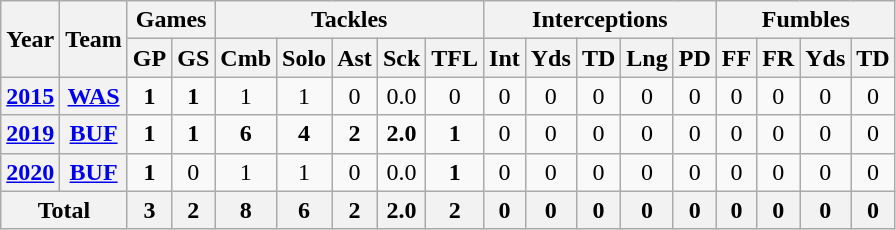<table class="wikitable" style="text-align:center">
<tr>
<th rowspan="2">Year</th>
<th rowspan="2">Team</th>
<th colspan="2">Games</th>
<th colspan="5">Tackles</th>
<th colspan="5">Interceptions</th>
<th colspan="4">Fumbles</th>
</tr>
<tr>
<th>GP</th>
<th>GS</th>
<th>Cmb</th>
<th>Solo</th>
<th>Ast</th>
<th>Sck</th>
<th>TFL</th>
<th>Int</th>
<th>Yds</th>
<th>TD</th>
<th>Lng</th>
<th>PD</th>
<th>FF</th>
<th>FR</th>
<th>Yds</th>
<th>TD</th>
</tr>
<tr>
<th><a href='#'>2015</a></th>
<th><a href='#'>WAS</a></th>
<td><strong>1</strong></td>
<td><strong>1</strong></td>
<td>1</td>
<td>1</td>
<td>0</td>
<td>0.0</td>
<td>0</td>
<td>0</td>
<td>0</td>
<td>0</td>
<td>0</td>
<td>0</td>
<td>0</td>
<td>0</td>
<td>0</td>
<td>0</td>
</tr>
<tr>
<th><a href='#'>2019</a></th>
<th><a href='#'>BUF</a></th>
<td><strong>1</strong></td>
<td><strong>1</strong></td>
<td><strong>6</strong></td>
<td><strong>4</strong></td>
<td><strong>2</strong></td>
<td><strong>2.0</strong></td>
<td><strong>1</strong></td>
<td>0</td>
<td>0</td>
<td>0</td>
<td>0</td>
<td>0</td>
<td>0</td>
<td>0</td>
<td>0</td>
<td>0</td>
</tr>
<tr>
<th><a href='#'>2020</a></th>
<th><a href='#'>BUF</a></th>
<td><strong>1</strong></td>
<td>0</td>
<td>1</td>
<td>1</td>
<td>0</td>
<td>0.0</td>
<td><strong>1</strong></td>
<td>0</td>
<td>0</td>
<td>0</td>
<td>0</td>
<td>0</td>
<td>0</td>
<td>0</td>
<td>0</td>
<td>0</td>
</tr>
<tr>
<th colspan="2">Total</th>
<th>3</th>
<th>2</th>
<th>8</th>
<th>6</th>
<th>2</th>
<th>2.0</th>
<th>2</th>
<th>0</th>
<th>0</th>
<th>0</th>
<th>0</th>
<th>0</th>
<th>0</th>
<th>0</th>
<th>0</th>
<th>0</th>
</tr>
</table>
